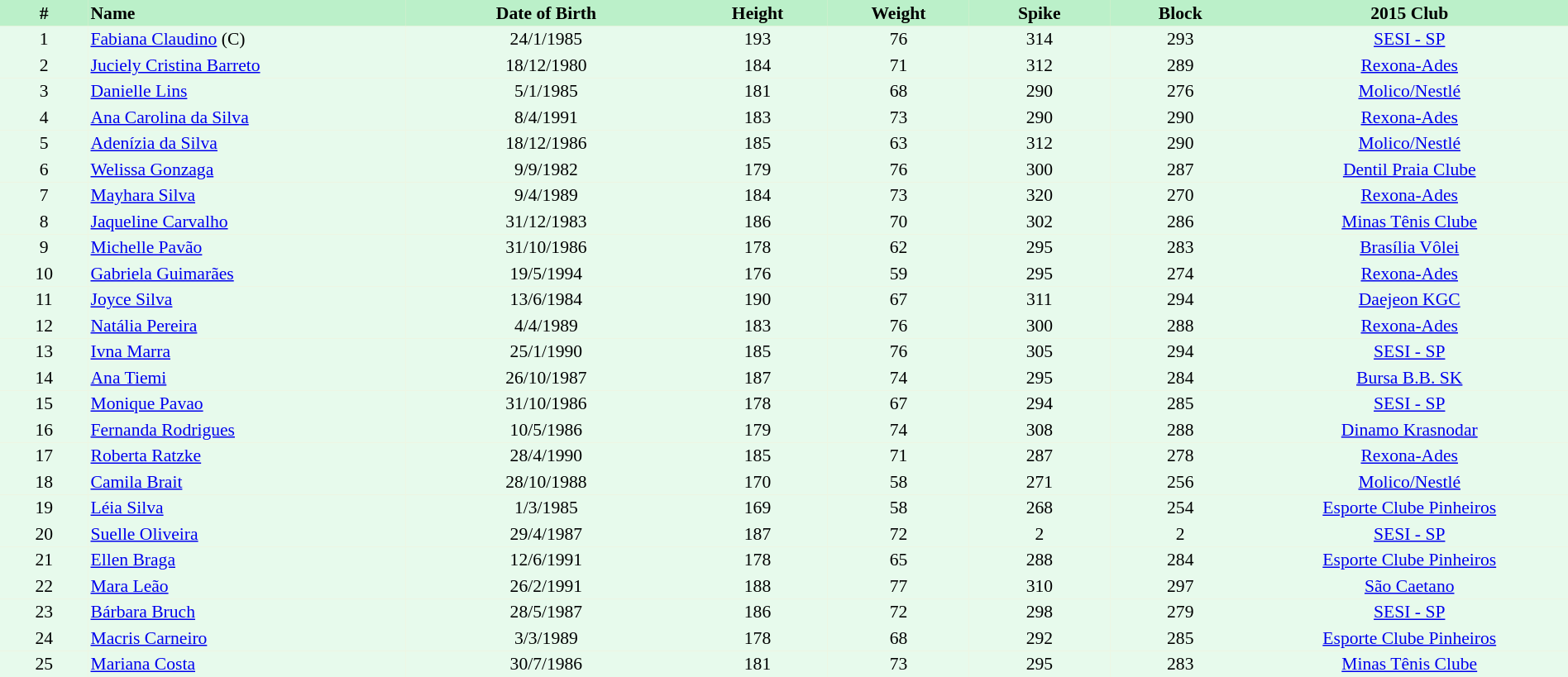<table border=0 cellpadding=2 cellspacing=0  |- bgcolor=#FFECCE style="text-align:center; font-size:90%;" width=100%>
<tr bgcolor=#BBF0C9>
<th width=5%>#</th>
<th width=18% align=left>Name</th>
<th width=16%>Date of Birth</th>
<th width=8%>Height</th>
<th width=8%>Weight</th>
<th width=8%>Spike</th>
<th width=8%>Block</th>
<th width=18%>2015 Club</th>
</tr>
<tr bgcolor=#E7FAEC>
<td>1</td>
<td align=left><a href='#'>Fabiana Claudino</a> (C)</td>
<td>24/1/1985</td>
<td>193</td>
<td>76</td>
<td>314</td>
<td>293</td>
<td><a href='#'>SESI - SP</a></td>
</tr>
<tr bgcolor=#E7FAEC>
<td>2</td>
<td align=left><a href='#'>Juciely Cristina Barreto</a></td>
<td>18/12/1980</td>
<td>184</td>
<td>71</td>
<td>312</td>
<td>289</td>
<td><a href='#'>Rexona-Ades</a></td>
</tr>
<tr bgcolor=#E7FAEC>
<td>3</td>
<td align=left><a href='#'>Danielle Lins</a></td>
<td>5/1/1985</td>
<td>181</td>
<td>68</td>
<td>290</td>
<td>276</td>
<td><a href='#'>Molico/Nestlé</a></td>
</tr>
<tr bgcolor=#E7FAEC>
<td>4</td>
<td align=left><a href='#'>Ana Carolina da Silva</a></td>
<td>8/4/1991</td>
<td>183</td>
<td>73</td>
<td>290</td>
<td>290</td>
<td><a href='#'>Rexona-Ades</a></td>
</tr>
<tr bgcolor=#E7FAEC>
<td>5</td>
<td align=left><a href='#'>Adenízia da Silva</a></td>
<td>18/12/1986</td>
<td>185</td>
<td>63</td>
<td>312</td>
<td>290</td>
<td><a href='#'>Molico/Nestlé</a></td>
</tr>
<tr bgcolor=#E7FAEC>
<td>6</td>
<td align=left><a href='#'>Welissa Gonzaga</a></td>
<td>9/9/1982</td>
<td>179</td>
<td>76</td>
<td>300</td>
<td>287</td>
<td><a href='#'>Dentil Praia Clube</a></td>
</tr>
<tr bgcolor=#E7FAEC>
<td>7</td>
<td align=left><a href='#'>Mayhara Silva</a></td>
<td>9/4/1989</td>
<td>184</td>
<td>73</td>
<td>320</td>
<td>270</td>
<td><a href='#'>Rexona-Ades</a></td>
</tr>
<tr bgcolor=#E7FAEC>
<td>8</td>
<td align=left><a href='#'>Jaqueline Carvalho</a></td>
<td>31/12/1983</td>
<td>186</td>
<td>70</td>
<td>302</td>
<td>286</td>
<td><a href='#'>Minas Tênis Clube</a></td>
</tr>
<tr bgcolor=#E7FAEC>
<td>9</td>
<td align=left><a href='#'>Michelle Pavão</a></td>
<td>31/10/1986</td>
<td>178</td>
<td>62</td>
<td>295</td>
<td>283</td>
<td><a href='#'>Brasília Vôlei</a></td>
</tr>
<tr bgcolor=#E7FAEC>
<td>10</td>
<td align=left><a href='#'>Gabriela Guimarães</a></td>
<td>19/5/1994</td>
<td>176</td>
<td>59</td>
<td>295</td>
<td>274</td>
<td><a href='#'>Rexona-Ades</a></td>
</tr>
<tr bgcolor=#E7FAEC>
<td>11</td>
<td align=left><a href='#'>Joyce Silva</a></td>
<td>13/6/1984</td>
<td>190</td>
<td>67</td>
<td>311</td>
<td>294</td>
<td><a href='#'>Daejeon KGC</a></td>
</tr>
<tr bgcolor=#E7FAEC>
<td>12</td>
<td align=left><a href='#'>Natália Pereira</a></td>
<td>4/4/1989</td>
<td>183</td>
<td>76</td>
<td>300</td>
<td>288</td>
<td><a href='#'>Rexona-Ades</a></td>
</tr>
<tr bgcolor=#E7FAEC>
<td>13</td>
<td align=left><a href='#'>Ivna Marra</a></td>
<td>25/1/1990</td>
<td>185</td>
<td>76</td>
<td>305</td>
<td>294</td>
<td><a href='#'>SESI - SP</a></td>
</tr>
<tr bgcolor=#E7FAEC>
<td>14</td>
<td align=left><a href='#'>Ana Tiemi</a></td>
<td>26/10/1987</td>
<td>187</td>
<td>74</td>
<td>295</td>
<td>284</td>
<td><a href='#'>Bursa B.B. SK</a></td>
</tr>
<tr bgcolor=#E7FAEC>
<td>15</td>
<td align=left><a href='#'>Monique Pavao</a></td>
<td>31/10/1986</td>
<td>178</td>
<td>67</td>
<td>294</td>
<td>285</td>
<td><a href='#'>SESI - SP</a></td>
</tr>
<tr bgcolor=#E7FAEC>
<td>16</td>
<td align=left><a href='#'>Fernanda Rodrigues</a></td>
<td>10/5/1986</td>
<td>179</td>
<td>74</td>
<td>308</td>
<td>288</td>
<td><a href='#'>Dinamo Krasnodar</a></td>
</tr>
<tr bgcolor=#E7FAEC>
<td>17</td>
<td align=left><a href='#'>Roberta Ratzke</a></td>
<td>28/4/1990</td>
<td>185</td>
<td>71</td>
<td>287</td>
<td>278</td>
<td><a href='#'>Rexona-Ades</a></td>
</tr>
<tr bgcolor=#E7FAEC>
<td>18</td>
<td align=left><a href='#'>Camila Brait</a></td>
<td>28/10/1988</td>
<td>170</td>
<td>58</td>
<td>271</td>
<td>256</td>
<td><a href='#'>Molico/Nestlé</a></td>
</tr>
<tr bgcolor=#E7FAEC>
<td>19</td>
<td align=left><a href='#'>Léia Silva</a></td>
<td>1/3/1985</td>
<td>169</td>
<td>58</td>
<td>268</td>
<td>254</td>
<td><a href='#'>Esporte Clube Pinheiros</a></td>
</tr>
<tr bgcolor=#E7FAEC>
<td>20</td>
<td align=left><a href='#'>Suelle Oliveira</a></td>
<td>29/4/1987</td>
<td>187</td>
<td>72</td>
<td>2</td>
<td>2</td>
<td><a href='#'>SESI - SP</a></td>
</tr>
<tr bgcolor=#E7FAEC>
<td>21</td>
<td align=left><a href='#'>Ellen Braga</a></td>
<td>12/6/1991</td>
<td>178</td>
<td>65</td>
<td>288</td>
<td>284</td>
<td><a href='#'>Esporte Clube Pinheiros</a></td>
</tr>
<tr bgcolor=#E7FAEC>
<td>22</td>
<td align=left><a href='#'>Mara Leão</a></td>
<td>26/2/1991</td>
<td>188</td>
<td>77</td>
<td>310</td>
<td>297</td>
<td><a href='#'>São Caetano</a></td>
</tr>
<tr bgcolor=#E7FAEC>
<td>23</td>
<td align=left><a href='#'>Bárbara Bruch</a></td>
<td>28/5/1987</td>
<td>186</td>
<td>72</td>
<td>298</td>
<td>279</td>
<td><a href='#'>SESI - SP</a></td>
</tr>
<tr bgcolor=#E7FAEC>
<td>24</td>
<td align=left><a href='#'>Macris Carneiro</a></td>
<td>3/3/1989</td>
<td>178</td>
<td>68</td>
<td>292</td>
<td>285</td>
<td><a href='#'>Esporte Clube Pinheiros</a></td>
</tr>
<tr bgcolor=#E7FAEC>
<td>25</td>
<td align=left><a href='#'>Mariana Costa</a></td>
<td>30/7/1986</td>
<td>181</td>
<td>73</td>
<td>295</td>
<td>283</td>
<td><a href='#'>Minas Tênis Clube</a></td>
</tr>
<tr bgcolor=#E7FAEC>
</tr>
</table>
